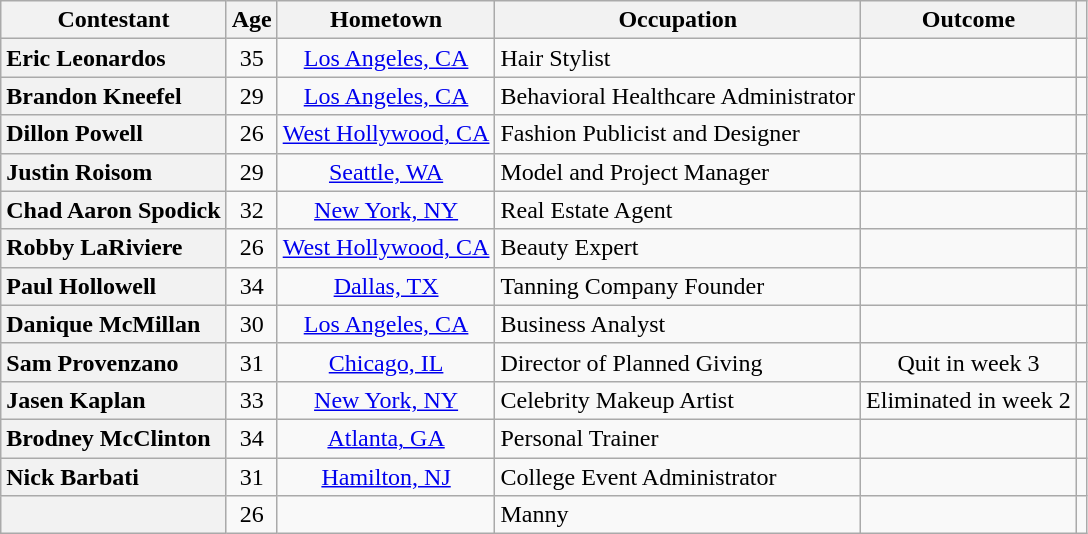<table class="wikitable sortable" style="text-align:center">
<tr>
<th>Contestant</th>
<th>Age</th>
<th>Hometown</th>
<th>Occupation</th>
<th>Outcome</th>
<th></th>
</tr>
<tr>
<th style="text-align:left;">Eric Leonardos</th>
<td>35</td>
<td><a href='#'>Los Angeles, CA</a></td>
<td style="text-align:left;">Hair Stylist</td>
<td></td>
<td></td>
</tr>
<tr>
<th style="text-align:left;">Brandon Kneefel</th>
<td>29</td>
<td><a href='#'>Los Angeles, CA</a></td>
<td style="text-align:left;">Behavioral Healthcare Administrator</td>
<td></td>
<td></td>
</tr>
<tr>
<th style="text-align:left;">Dillon Powell</th>
<td>26</td>
<td><a href='#'>West Hollywood, CA</a></td>
<td style="text-align:left;">Fashion Publicist and Designer</td>
<td></td>
<td></td>
</tr>
<tr>
<th style="text-align:left;">Justin Roisom</th>
<td>29</td>
<td><a href='#'>Seattle, WA</a></td>
<td style="text-align:left;">Model and Project Manager</td>
<td></td>
<td></td>
</tr>
<tr>
<th style="text-align:left;">Chad Aaron Spodick</th>
<td>32</td>
<td><a href='#'>New York, NY</a></td>
<td style="text-align:left;">Real Estate Agent</td>
<td></td>
<td></td>
</tr>
<tr>
<th style="text-align:left;">Robby LaRiviere</th>
<td>26</td>
<td><a href='#'>West Hollywood, CA</a></td>
<td style="text-align:left;">Beauty Expert</td>
<td></td>
<td></td>
</tr>
<tr>
<th style="text-align:left;">Paul Hollowell</th>
<td>34</td>
<td><a href='#'>Dallas, TX</a></td>
<td style="text-align:left;">Tanning Company Founder</td>
<td></td>
<td></td>
</tr>
<tr>
<th style="text-align:left;">Danique McMillan</th>
<td>30</td>
<td><a href='#'>Los Angeles, CA</a></td>
<td style="text-align:left;">Business Analyst</td>
<td></td>
<td></td>
</tr>
<tr>
<th style="text-align:left;">Sam Provenzano</th>
<td>31</td>
<td><a href='#'>Chicago, IL</a></td>
<td style="text-align:left;">Director of Planned Giving</td>
<td>Quit in week 3</td>
<td></td>
</tr>
<tr>
<th style="text-align:left;">Jasen Kaplan</th>
<td>33</td>
<td><a href='#'>New York, NY</a></td>
<td style="text-align:left;">Celebrity Makeup Artist</td>
<td>Eliminated in week 2</td>
<td></td>
</tr>
<tr>
<th style="text-align:left;">Brodney McClinton</th>
<td>34</td>
<td><a href='#'>Atlanta, GA</a></td>
<td style="text-align:left;">Personal Trainer</td>
<td></td>
<td></td>
</tr>
<tr>
<th style="text-align:left;">Nick Barbati</th>
<td>31</td>
<td><a href='#'>Hamilton, NJ</a></td>
<td style="text-align:left;">College Event Administrator</td>
<td></td>
<td></td>
</tr>
<tr>
<th style="text-align:left;"></th>
<td>26</td>
<td></td>
<td style="text-align:left;">Manny</td>
<td></td>
<td></td>
</tr>
</table>
